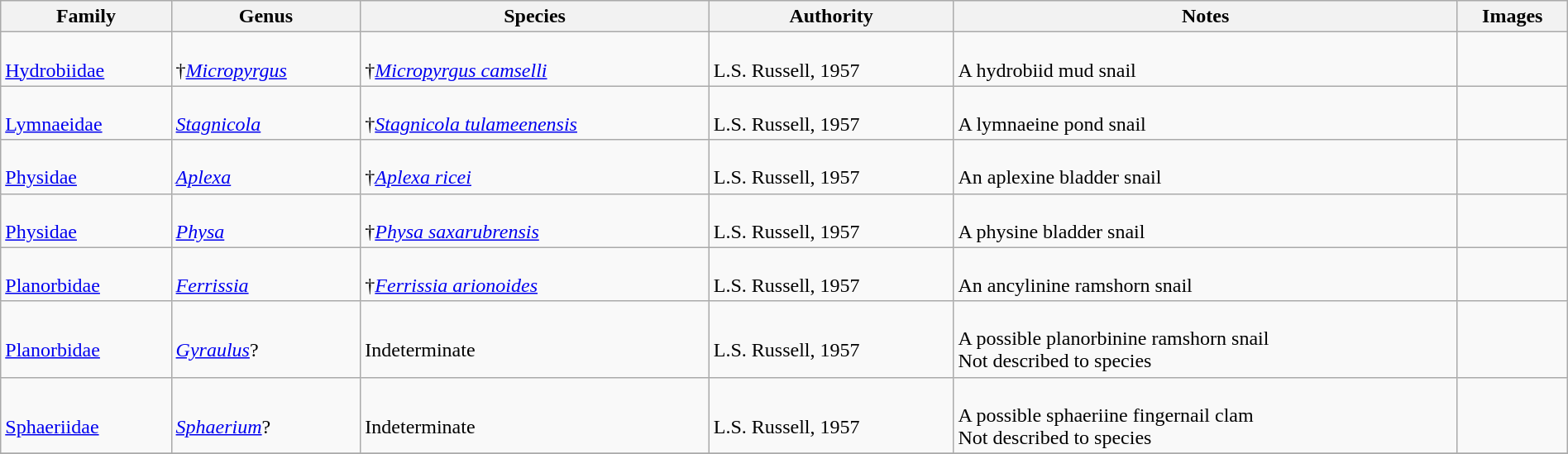<table class="wikitable sortable"  style="margin:auto; width:100%;">
<tr>
<th>Family</th>
<th>Genus</th>
<th>Species</th>
<th>Authority</th>
<th>Notes</th>
<th>Images</th>
</tr>
<tr>
<td><br><a href='#'>Hydrobiidae</a></td>
<td><br>†<em><a href='#'>Micropyrgus</a></em></td>
<td><br>†<em><a href='#'>Micropyrgus camselli</a></em></td>
<td><br>L.S. Russell, 1957</td>
<td><br>A hydrobiid mud snail</td>
<td></td>
</tr>
<tr>
<td><br><a href='#'>Lymnaeidae</a></td>
<td><br><em><a href='#'>Stagnicola</a></em></td>
<td><br>†<em><a href='#'>Stagnicola tulameenensis</a></em></td>
<td><br>L.S. Russell, 1957</td>
<td><br>A lymnaeine pond snail</td>
<td></td>
</tr>
<tr>
<td><br><a href='#'>Physidae</a></td>
<td><br><em><a href='#'>Aplexa</a></em></td>
<td><br>†<em><a href='#'>Aplexa ricei</a></em></td>
<td><br>L.S. Russell, 1957</td>
<td><br>An aplexine bladder snail</td>
<td></td>
</tr>
<tr>
<td><br><a href='#'>Physidae</a></td>
<td><br><em><a href='#'>Physa</a></em></td>
<td><br>†<em><a href='#'>Physa saxarubrensis</a></em></td>
<td><br>L.S. Russell, 1957</td>
<td><br>A physine bladder snail</td>
<td></td>
</tr>
<tr>
<td><br><a href='#'>Planorbidae</a></td>
<td><br><em><a href='#'>Ferrissia</a></em></td>
<td><br>†<em><a href='#'>Ferrissia arionoides</a></em></td>
<td><br>L.S. Russell, 1957</td>
<td><br>An ancylinine ramshorn snail</td>
<td></td>
</tr>
<tr>
<td><br><a href='#'>Planorbidae</a></td>
<td><br><em><a href='#'>Gyraulus</a></em>?</td>
<td><br>Indeterminate</td>
<td><br>L.S. Russell, 1957</td>
<td><br>A possible planorbinine ramshorn snail<br> Not described to species</td>
<td></td>
</tr>
<tr>
<td><br><a href='#'>Sphaeriidae</a></td>
<td><br><em><a href='#'>Sphaerium</a></em>?</td>
<td><br>Indeterminate</td>
<td><br>L.S. Russell, 1957</td>
<td><br>A possible sphaeriine fingernail clam<br> Not described to species</td>
<td></td>
</tr>
<tr>
</tr>
</table>
